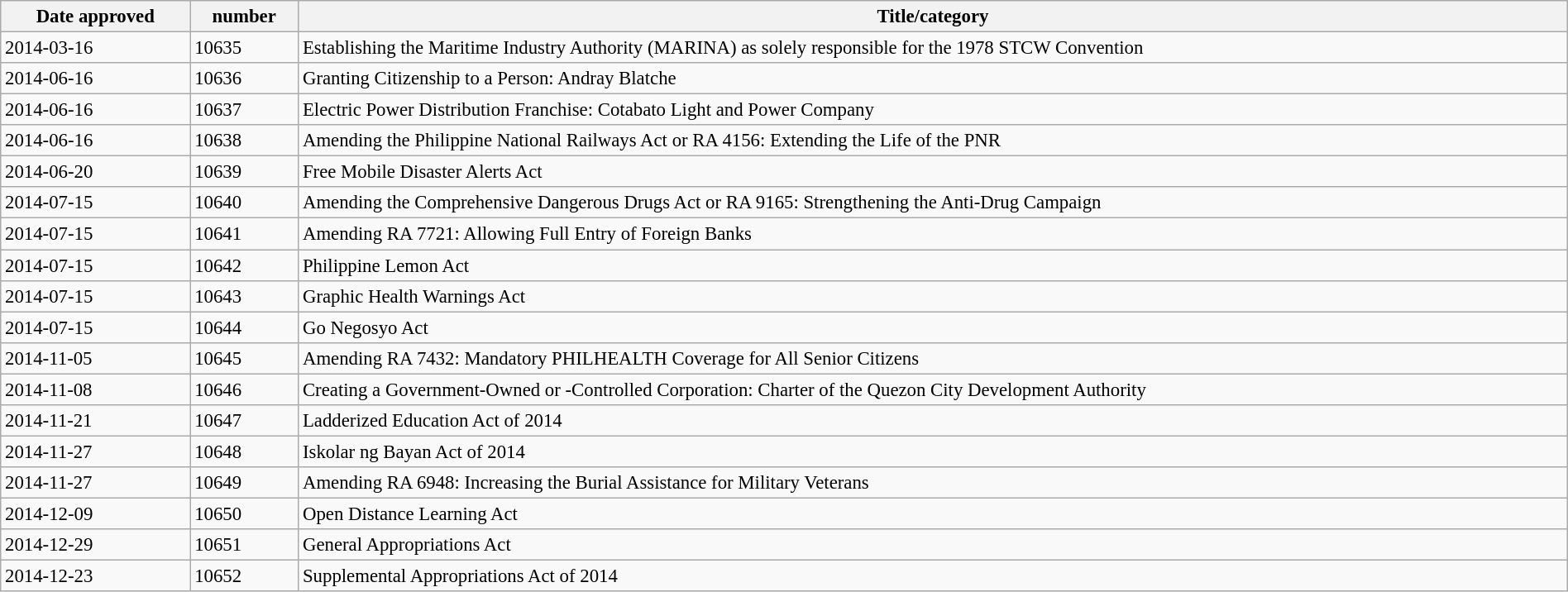<table class="wikitable sortable collapsible collapsed plainrowheaders" style="width: 100%; font-size: 95%">
<tr>
<th scope="col" data-sort-type="isoDate">Date approved</th>
<th scope="col"> number</th>
<th scope="col">Title/category</th>
</tr>
<tr>
<td>2014-03-16</td>
<td>10635</td>
<td>Establishing the Maritime Industry Authority (MARINA) as solely responsible for the 1978 STCW Convention</td>
</tr>
<tr>
<td>2014-06-16</td>
<td>10636</td>
<td>Granting Citizenship to a Person: Andray Blatche</td>
</tr>
<tr>
<td>2014-06-16</td>
<td>10637</td>
<td>Electric Power Distribution Franchise: Cotabato Light and Power Company</td>
</tr>
<tr>
<td>2014-06-16</td>
<td>10638</td>
<td>Amending the Philippine National Railways Act or RA 4156: Extending the Life of the PNR</td>
</tr>
<tr>
<td>2014-06-20</td>
<td>10639</td>
<td>Free Mobile Disaster Alerts Act</td>
</tr>
<tr>
<td>2014-07-15</td>
<td>10640</td>
<td>Amending the Comprehensive Dangerous Drugs Act or RA 9165: Strengthening the Anti-Drug Campaign</td>
</tr>
<tr>
<td>2014-07-15</td>
<td>10641</td>
<td>Amending RA 7721: Allowing Full Entry of Foreign Banks</td>
</tr>
<tr>
<td>2014-07-15</td>
<td>10642</td>
<td>Philippine Lemon Act</td>
</tr>
<tr>
<td>2014-07-15</td>
<td>10643</td>
<td>Graphic Health Warnings Act</td>
</tr>
<tr>
<td>2014-07-15</td>
<td>10644</td>
<td>Go Negosyo Act</td>
</tr>
<tr>
<td>2014-11-05</td>
<td>10645</td>
<td>Amending RA 7432: Mandatory PHILHEALTH Coverage for All Senior Citizens</td>
</tr>
<tr>
<td>2014-11-08</td>
<td>10646</td>
<td>Creating a Government-Owned or -Controlled Corporation: Charter of the Quezon City Development Authority</td>
</tr>
<tr>
<td>2014-11-21</td>
<td>10647</td>
<td>Ladderized Education Act of 2014</td>
</tr>
<tr>
<td>2014-11-27</td>
<td>10648</td>
<td>Iskolar ng Bayan Act of 2014</td>
</tr>
<tr>
<td>2014-11-27</td>
<td>10649</td>
<td>Amending RA 6948: Increasing the Burial Assistance for Military Veterans</td>
</tr>
<tr>
<td>2014-12-09</td>
<td>10650</td>
<td>Open Distance Learning Act</td>
</tr>
<tr>
<td>2014-12-29</td>
<td>10651</td>
<td>General Appropriations Act</td>
</tr>
<tr>
<td>2014-12-23</td>
<td>10652</td>
<td>Supplemental Appropriations Act of 2014</td>
</tr>
</table>
